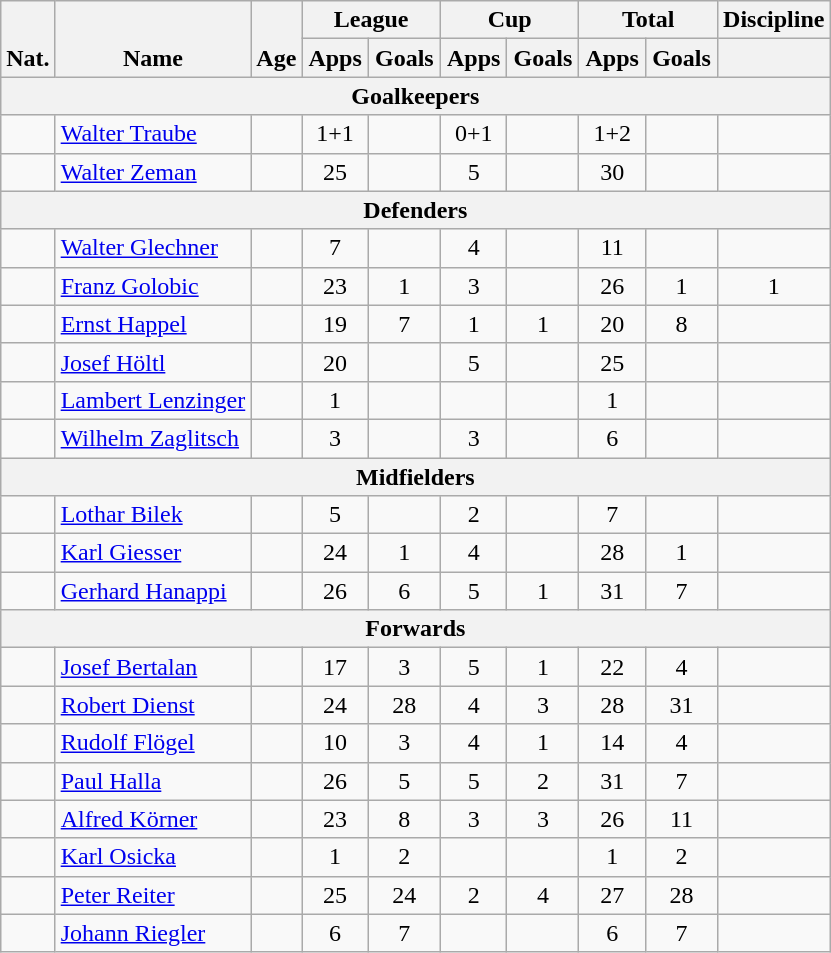<table class="wikitable" style="text-align:center">
<tr>
<th rowspan="2" valign="bottom">Nat.</th>
<th rowspan="2" valign="bottom">Name</th>
<th rowspan="2" valign="bottom">Age</th>
<th colspan="2" width="85">League</th>
<th colspan="2" width="85">Cup</th>
<th colspan="2" width="85">Total</th>
<th>Discipline</th>
</tr>
<tr>
<th>Apps</th>
<th>Goals</th>
<th>Apps</th>
<th>Goals</th>
<th>Apps</th>
<th>Goals</th>
<th></th>
</tr>
<tr>
<th colspan=20>Goalkeepers</th>
</tr>
<tr>
<td></td>
<td align="left"><a href='#'>Walter Traube</a></td>
<td></td>
<td>1+1</td>
<td></td>
<td>0+1</td>
<td></td>
<td>1+2</td>
<td></td>
<td></td>
</tr>
<tr>
<td></td>
<td align="left"><a href='#'>Walter Zeman</a></td>
<td></td>
<td>25</td>
<td></td>
<td>5</td>
<td></td>
<td>30</td>
<td></td>
<td></td>
</tr>
<tr>
<th colspan=20>Defenders</th>
</tr>
<tr>
<td></td>
<td align="left"><a href='#'>Walter Glechner</a></td>
<td></td>
<td>7</td>
<td></td>
<td>4</td>
<td></td>
<td>11</td>
<td></td>
<td></td>
</tr>
<tr>
<td></td>
<td align="left"><a href='#'>Franz Golobic</a></td>
<td></td>
<td>23</td>
<td>1</td>
<td>3</td>
<td></td>
<td>26</td>
<td>1</td>
<td>1</td>
</tr>
<tr>
<td></td>
<td align="left"><a href='#'>Ernst Happel</a></td>
<td></td>
<td>19</td>
<td>7</td>
<td>1</td>
<td>1</td>
<td>20</td>
<td>8</td>
<td></td>
</tr>
<tr>
<td></td>
<td align="left"><a href='#'>Josef Höltl</a></td>
<td></td>
<td>20</td>
<td></td>
<td>5</td>
<td></td>
<td>25</td>
<td></td>
<td></td>
</tr>
<tr>
<td></td>
<td align="left"><a href='#'>Lambert Lenzinger</a></td>
<td></td>
<td>1</td>
<td></td>
<td></td>
<td></td>
<td>1</td>
<td></td>
<td></td>
</tr>
<tr>
<td></td>
<td align="left"><a href='#'>Wilhelm Zaglitsch</a></td>
<td></td>
<td>3</td>
<td></td>
<td>3</td>
<td></td>
<td>6</td>
<td></td>
<td></td>
</tr>
<tr>
<th colspan=20>Midfielders</th>
</tr>
<tr>
<td></td>
<td align="left"><a href='#'>Lothar Bilek</a></td>
<td></td>
<td>5</td>
<td></td>
<td>2</td>
<td></td>
<td>7</td>
<td></td>
<td></td>
</tr>
<tr>
<td></td>
<td align="left"><a href='#'>Karl Giesser</a></td>
<td></td>
<td>24</td>
<td>1</td>
<td>4</td>
<td></td>
<td>28</td>
<td>1</td>
<td></td>
</tr>
<tr>
<td></td>
<td align="left"><a href='#'>Gerhard Hanappi</a></td>
<td></td>
<td>26</td>
<td>6</td>
<td>5</td>
<td>1</td>
<td>31</td>
<td>7</td>
<td></td>
</tr>
<tr>
<th colspan=20>Forwards</th>
</tr>
<tr>
<td></td>
<td align="left"><a href='#'>Josef Bertalan</a></td>
<td></td>
<td>17</td>
<td>3</td>
<td>5</td>
<td>1</td>
<td>22</td>
<td>4</td>
<td></td>
</tr>
<tr>
<td></td>
<td align="left"><a href='#'>Robert Dienst</a></td>
<td></td>
<td>24</td>
<td>28</td>
<td>4</td>
<td>3</td>
<td>28</td>
<td>31</td>
<td></td>
</tr>
<tr>
<td></td>
<td align="left"><a href='#'>Rudolf Flögel</a></td>
<td></td>
<td>10</td>
<td>3</td>
<td>4</td>
<td>1</td>
<td>14</td>
<td>4</td>
<td></td>
</tr>
<tr>
<td></td>
<td align="left"><a href='#'>Paul Halla</a></td>
<td></td>
<td>26</td>
<td>5</td>
<td>5</td>
<td>2</td>
<td>31</td>
<td>7</td>
<td></td>
</tr>
<tr>
<td></td>
<td align="left"><a href='#'>Alfred Körner</a></td>
<td></td>
<td>23</td>
<td>8</td>
<td>3</td>
<td>3</td>
<td>26</td>
<td>11</td>
<td></td>
</tr>
<tr>
<td></td>
<td align="left"><a href='#'>Karl Osicka</a></td>
<td></td>
<td>1</td>
<td>2</td>
<td></td>
<td></td>
<td>1</td>
<td>2</td>
<td></td>
</tr>
<tr>
<td></td>
<td align="left"><a href='#'>Peter Reiter</a></td>
<td></td>
<td>25</td>
<td>24</td>
<td>2</td>
<td>4</td>
<td>27</td>
<td>28</td>
<td></td>
</tr>
<tr>
<td></td>
<td align="left"><a href='#'>Johann Riegler</a></td>
<td></td>
<td>6</td>
<td>7</td>
<td></td>
<td></td>
<td>6</td>
<td>7</td>
<td></td>
</tr>
</table>
